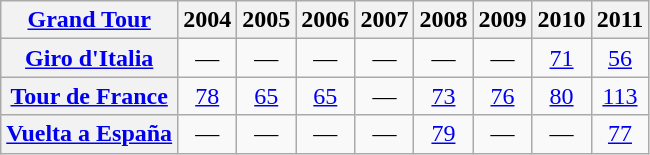<table class="wikitable plainrowheaders">
<tr>
<th scope="col"><a href='#'>Grand Tour</a></th>
<th scope="col">2004</th>
<th scope="col">2005</th>
<th scope="col">2006</th>
<th scope="col">2007</th>
<th scope="col">2008</th>
<th scope="col">2009</th>
<th scope="col">2010</th>
<th scope="col">2011</th>
</tr>
<tr style="text-align:center;">
<th scope="row"> <a href='#'>Giro d'Italia</a></th>
<td>—</td>
<td>—</td>
<td>—</td>
<td>—</td>
<td>—</td>
<td>—</td>
<td style="text-align:center;"><a href='#'>71</a></td>
<td style="text-align:center;"><a href='#'>56</a></td>
</tr>
<tr style="text-align:center;">
<th scope="row"> <a href='#'>Tour de France</a></th>
<td><a href='#'>78</a></td>
<td><a href='#'>65</a></td>
<td><a href='#'>65</a></td>
<td>—</td>
<td><a href='#'>73</a></td>
<td><a href='#'>76</a></td>
<td><a href='#'>80</a></td>
<td><a href='#'>113</a></td>
</tr>
<tr style="text-align:center;">
<th scope="row"> <a href='#'>Vuelta a España</a></th>
<td>—</td>
<td>—</td>
<td>—</td>
<td>—</td>
<td><a href='#'>79</a></td>
<td>—</td>
<td>—</td>
<td><a href='#'>77</a></td>
</tr>
</table>
